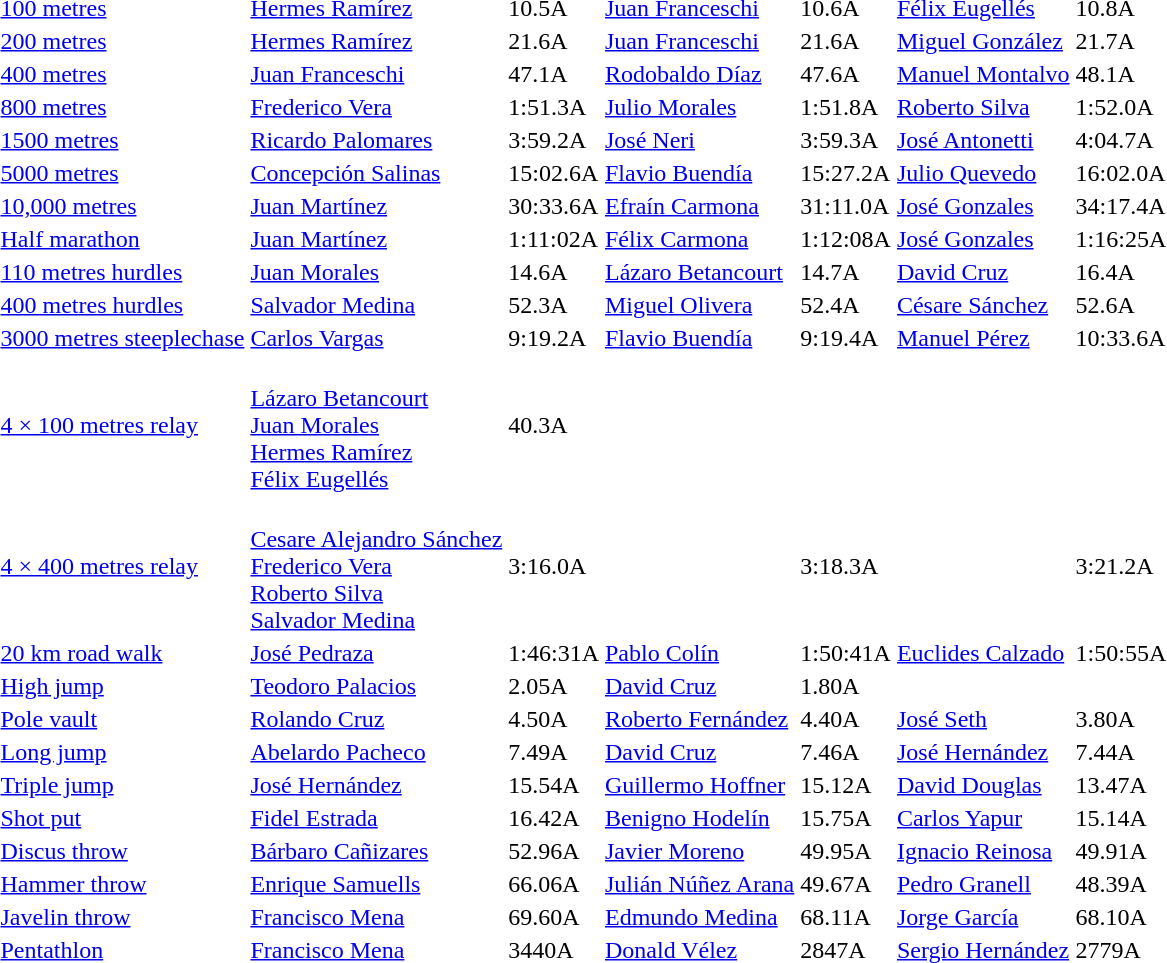<table>
<tr>
<td><a href='#'>100 metres</a></td>
<td><a href='#'>Hermes Ramírez</a><br> </td>
<td>10.5A</td>
<td><a href='#'>Juan Franceschi</a><br> </td>
<td>10.6A</td>
<td><a href='#'>Félix Eugellés</a><br> </td>
<td>10.8A</td>
</tr>
<tr>
<td><a href='#'>200 metres</a></td>
<td><a href='#'>Hermes Ramírez</a><br> </td>
<td>21.6A</td>
<td><a href='#'>Juan Franceschi</a><br> </td>
<td>21.6A</td>
<td><a href='#'>Miguel González</a><br> </td>
<td>21.7A</td>
</tr>
<tr>
<td><a href='#'>400 metres</a></td>
<td><a href='#'>Juan Franceschi</a><br> </td>
<td>47.1A</td>
<td><a href='#'>Rodobaldo Díaz</a><br> </td>
<td>47.6A</td>
<td><a href='#'>Manuel Montalvo</a><br> </td>
<td>48.1A</td>
</tr>
<tr>
<td><a href='#'>800 metres</a></td>
<td><a href='#'>Frederico Vera</a><br> </td>
<td>1:51.3A</td>
<td><a href='#'>Julio Morales</a><br> </td>
<td>1:51.8A</td>
<td><a href='#'>Roberto Silva</a><br> </td>
<td>1:52.0A</td>
</tr>
<tr>
<td><a href='#'>1500 metres</a></td>
<td><a href='#'>Ricardo Palomares</a><br> </td>
<td>3:59.2A</td>
<td><a href='#'>José Neri</a><br> </td>
<td>3:59.3A</td>
<td><a href='#'>José Antonetti</a><br> </td>
<td>4:04.7A</td>
</tr>
<tr>
<td><a href='#'>5000 metres</a></td>
<td><a href='#'>Concepción Salinas</a><br> </td>
<td>15:02.6A</td>
<td><a href='#'>Flavio Buendía</a><br> </td>
<td>15:27.2A</td>
<td><a href='#'>Julio Quevedo</a><br> </td>
<td>16:02.0A</td>
</tr>
<tr>
<td><a href='#'>10,000 metres</a></td>
<td><a href='#'>Juan Martínez</a><br> </td>
<td>30:33.6A</td>
<td><a href='#'>Efraín Carmona</a><br> </td>
<td>31:11.0A</td>
<td><a href='#'>José Gonzales</a><br> </td>
<td>34:17.4A</td>
</tr>
<tr>
<td><a href='#'>Half marathon</a></td>
<td><a href='#'>Juan Martínez</a><br> </td>
<td>1:11:02A</td>
<td><a href='#'>Félix Carmona</a><br> </td>
<td>1:12:08A</td>
<td><a href='#'>José Gonzales</a><br> </td>
<td>1:16:25A</td>
</tr>
<tr>
<td><a href='#'>110 metres hurdles</a></td>
<td><a href='#'>Juan Morales</a><br> </td>
<td>14.6A</td>
<td><a href='#'>Lázaro Betancourt</a><br> </td>
<td>14.7A</td>
<td><a href='#'>David Cruz</a><br> </td>
<td>16.4A</td>
</tr>
<tr>
<td><a href='#'>400 metres hurdles</a></td>
<td><a href='#'>Salvador Medina</a><br> </td>
<td>52.3A</td>
<td><a href='#'>Miguel Olivera</a><br> </td>
<td>52.4A</td>
<td><a href='#'>Césare Sánchez</a><br> </td>
<td>52.6A</td>
</tr>
<tr>
<td><a href='#'>3000 metres steeplechase</a></td>
<td><a href='#'>Carlos Vargas</a><br> </td>
<td>9:19.2A</td>
<td><a href='#'>Flavio Buendía</a><br> </td>
<td>9:19.4A</td>
<td><a href='#'>Manuel Pérez</a><br> </td>
<td>10:33.6A</td>
</tr>
<tr>
<td><a href='#'>4 × 100 metres relay</a></td>
<td><br><a href='#'>Lázaro Betancourt</a><br><a href='#'>Juan Morales</a><br><a href='#'>Hermes Ramírez</a><br><a href='#'>Félix Eugellés</a></td>
<td>40.3A</td>
<td></td>
<td></td>
<td></td>
<td></td>
</tr>
<tr>
<td><a href='#'>4 × 400 metres relay</a></td>
<td><br><a href='#'>Cesare Alejandro Sánchez</a><br><a href='#'>Frederico Vera</a><br><a href='#'>Roberto Silva</a><br><a href='#'>Salvador Medina</a></td>
<td>3:16.0A</td>
<td></td>
<td>3:18.3A</td>
<td></td>
<td>3:21.2A</td>
</tr>
<tr>
<td><a href='#'>20 km road walk</a></td>
<td><a href='#'>José Pedraza</a><br> </td>
<td>1:46:31A</td>
<td><a href='#'>Pablo Colín</a><br> </td>
<td>1:50:41A</td>
<td><a href='#'>Euclides Calzado</a><br> </td>
<td>1:50:55A</td>
</tr>
<tr>
<td><a href='#'>High jump</a></td>
<td><a href='#'>Teodoro Palacios</a><br> </td>
<td>2.05A</td>
<td><a href='#'>David Cruz</a><br> </td>
<td>1.80A</td>
<td></td>
<td></td>
</tr>
<tr>
<td><a href='#'>Pole vault</a></td>
<td><a href='#'>Rolando Cruz</a><br> </td>
<td>4.50A</td>
<td><a href='#'>Roberto Fernández</a><br> </td>
<td>4.40A</td>
<td><a href='#'>José Seth</a><br> </td>
<td>3.80A</td>
</tr>
<tr>
<td><a href='#'>Long jump</a></td>
<td><a href='#'>Abelardo Pacheco</a><br> </td>
<td>7.49A</td>
<td><a href='#'>David Cruz</a><br> </td>
<td>7.46A</td>
<td><a href='#'>José Hernández</a><br> </td>
<td>7.44A</td>
</tr>
<tr>
<td><a href='#'>Triple jump</a></td>
<td><a href='#'>José Hernández</a><br> </td>
<td>15.54A</td>
<td><a href='#'>Guillermo Hoffner</a><br> </td>
<td>15.12A</td>
<td><a href='#'>David Douglas</a><br> </td>
<td>13.47A</td>
</tr>
<tr>
<td><a href='#'>Shot put</a></td>
<td><a href='#'>Fidel Estrada</a><br> </td>
<td>16.42A</td>
<td><a href='#'>Benigno Hodelín</a><br> </td>
<td>15.75A</td>
<td><a href='#'>Carlos Yapur</a><br> </td>
<td>15.14A</td>
</tr>
<tr>
<td><a href='#'>Discus throw</a></td>
<td><a href='#'>Bárbaro Cañizares</a><br> </td>
<td>52.96A</td>
<td><a href='#'>Javier Moreno</a><br> </td>
<td>49.95A</td>
<td><a href='#'>Ignacio Reinosa</a><br> </td>
<td>49.91A</td>
</tr>
<tr>
<td><a href='#'>Hammer throw</a></td>
<td><a href='#'>Enrique Samuells</a><br> </td>
<td>66.06A</td>
<td><a href='#'>Julián Núñez Arana</a><br> </td>
<td>49.67A</td>
<td><a href='#'>Pedro Granell</a><br> </td>
<td>48.39A</td>
</tr>
<tr>
<td><a href='#'>Javelin throw</a></td>
<td><a href='#'>Francisco Mena</a><br> </td>
<td>69.60A</td>
<td><a href='#'>Edmundo Medina</a><br> </td>
<td>68.11A</td>
<td><a href='#'>Jorge García</a><br> </td>
<td>68.10A</td>
</tr>
<tr>
<td><a href='#'>Pentathlon</a></td>
<td><a href='#'>Francisco Mena</a><br> </td>
<td>3440A</td>
<td><a href='#'>Donald Vélez</a><br> </td>
<td>2847A</td>
<td><a href='#'>Sergio Hernández</a><br> </td>
<td>2779A</td>
</tr>
</table>
